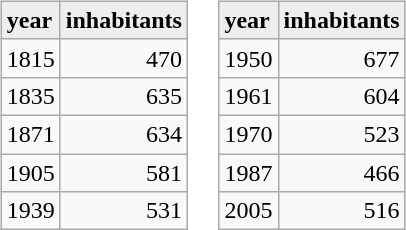<table border="0">
<tr>
<td valign="top"><br><table class="wikitable">
<tr style="background:#EEEEEE">
<td><strong>year</strong></td>
<td><strong>inhabitants</strong></td>
</tr>
<tr>
<td>1815</td>
<td align="right">470</td>
</tr>
<tr>
<td>1835</td>
<td align="right">635</td>
</tr>
<tr>
<td>1871</td>
<td align="right">634</td>
</tr>
<tr>
<td>1905</td>
<td align="right">581</td>
</tr>
<tr>
<td>1939</td>
<td align="right">531</td>
</tr>
</table>
</td>
<td valign="top"><br><table class="wikitable">
<tr style="background:#EEEEEE">
<td><strong>year</strong></td>
<td><strong>inhabitants</strong></td>
</tr>
<tr>
<td>1950</td>
<td align="right">677</td>
</tr>
<tr>
<td>1961</td>
<td align="right">604</td>
</tr>
<tr>
<td>1970</td>
<td align="right">523</td>
</tr>
<tr>
<td>1987</td>
<td align="right">466</td>
</tr>
<tr>
<td>2005</td>
<td align="right">516</td>
</tr>
</table>
</td>
</tr>
</table>
